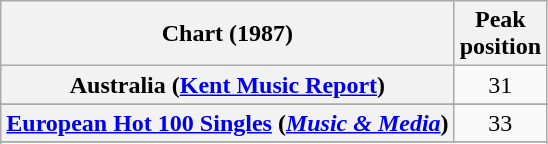<table class="wikitable sortable plainrowheaders" style="text-align:center">
<tr>
<th scope="col">Chart (1987)</th>
<th scope="col">Peak<br>position</th>
</tr>
<tr>
<th scope="row">Australia (<a href='#'>Kent Music Report</a>)</th>
<td>31</td>
</tr>
<tr>
</tr>
<tr>
</tr>
<tr>
<th scope="row"><a href='#'>European Hot 100 Singles</a> (<em><a href='#'>Music & Media</a></em>)</th>
<td>33</td>
</tr>
<tr>
</tr>
<tr>
</tr>
<tr>
</tr>
<tr>
</tr>
<tr>
</tr>
<tr>
</tr>
</table>
